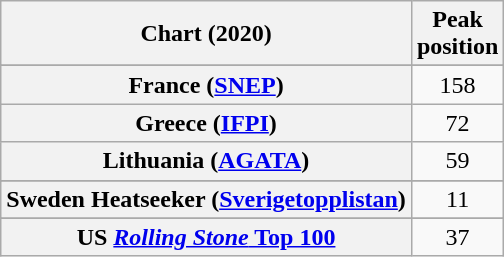<table class="wikitable sortable plainrowheaders" style="text-align:center">
<tr>
<th scope="col">Chart (2020)</th>
<th scope="col">Peak<br>position</th>
</tr>
<tr>
</tr>
<tr>
<th scope="row">France (<a href='#'>SNEP</a>)</th>
<td>158</td>
</tr>
<tr>
<th scope="row">Greece (<a href='#'>IFPI</a>)</th>
<td>72</td>
</tr>
<tr>
<th scope="row">Lithuania (<a href='#'>AGATA</a>)</th>
<td>59</td>
</tr>
<tr>
</tr>
<tr>
</tr>
<tr>
<th scope="row">Sweden Heatseeker (<a href='#'>Sverigetopplistan</a>)</th>
<td>11</td>
</tr>
<tr>
</tr>
<tr>
</tr>
<tr>
<th scope="row">US <a href='#'><em>Rolling Stone</em> Top 100</a></th>
<td>37</td>
</tr>
</table>
